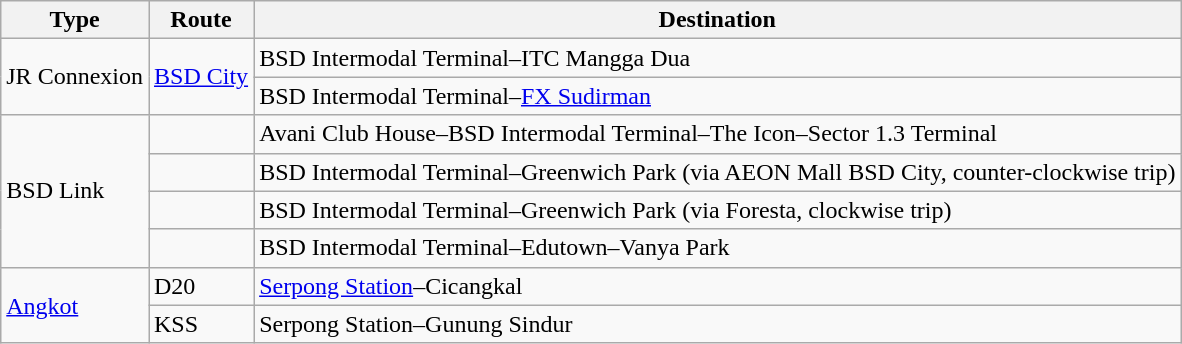<table class="wikitable">
<tr>
<th>Type</th>
<th>Route</th>
<th>Destination</th>
</tr>
<tr>
<td rowspan="2">JR Connexion</td>
<td rowspan="2"><a href='#'>BSD City</a></td>
<td>BSD Intermodal Terminal–ITC Mangga Dua</td>
</tr>
<tr>
<td>BSD Intermodal Terminal–<a href='#'>FX Sudirman</a></td>
</tr>
<tr>
<td rowspan="4">BSD Link</td>
<td></td>
<td>Avani Club House–BSD Intermodal Terminal–The Icon–Sector 1.3 Terminal</td>
</tr>
<tr>
<td></td>
<td>BSD Intermodal Terminal–Greenwich Park (via AEON Mall BSD City, counter-clockwise trip)</td>
</tr>
<tr>
<td></td>
<td>BSD Intermodal Terminal–Greenwich Park (via Foresta, clockwise trip)</td>
</tr>
<tr>
<td></td>
<td>BSD Intermodal Terminal–Edutown–Vanya Park</td>
</tr>
<tr>
<td rowspan="2"><a href='#'>Angkot</a></td>
<td>D20</td>
<td><a href='#'>Serpong Station</a>–Cicangkal</td>
</tr>
<tr>
<td>KSS</td>
<td>Serpong Station–Gunung Sindur</td>
</tr>
</table>
